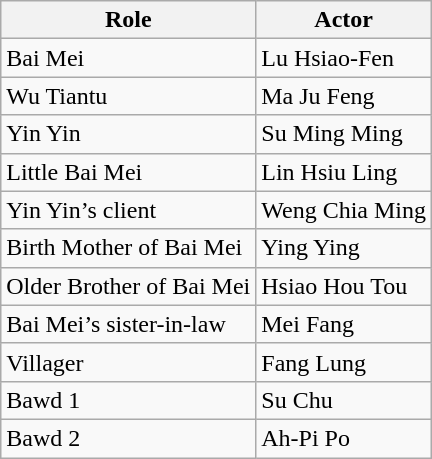<table class="wikitable">
<tr>
<th>Role</th>
<th>Actor</th>
</tr>
<tr>
<td>Bai Mei</td>
<td>Lu Hsiao-Fen</td>
</tr>
<tr>
<td>Wu Tiantu</td>
<td>Ma Ju Feng</td>
</tr>
<tr>
<td>Yin Yin</td>
<td>Su Ming Ming</td>
</tr>
<tr>
<td>Little Bai Mei</td>
<td>Lin Hsiu Ling</td>
</tr>
<tr>
<td>Yin Yin’s client</td>
<td>Weng Chia Ming</td>
</tr>
<tr>
<td>Birth Mother of Bai Mei</td>
<td>Ying Ying</td>
</tr>
<tr>
<td>Older Brother of Bai Mei</td>
<td>Hsiao Hou Tou</td>
</tr>
<tr>
<td>Bai Mei’s sister-in-law</td>
<td>Mei Fang</td>
</tr>
<tr>
<td>Villager</td>
<td>Fang Lung</td>
</tr>
<tr>
<td>Bawd 1</td>
<td>Su Chu</td>
</tr>
<tr>
<td>Bawd 2</td>
<td>Ah-Pi Po</td>
</tr>
</table>
